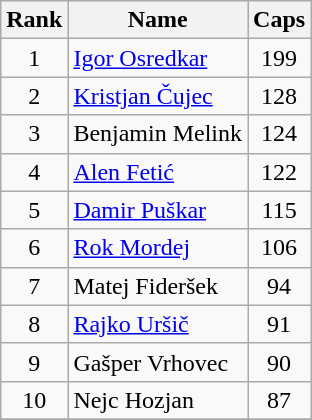<table class="wikitable sortable" style="text-align:center;">
<tr>
<th>Rank</th>
<th class="unsortable">Name</th>
<th>Caps</th>
</tr>
<tr>
<td>1</td>
<td style="text-align: left;"><a href='#'>Igor Osredkar</a></td>
<td>199</td>
</tr>
<tr>
<td>2</td>
<td style="text-align: left;"><a href='#'>Kristjan Čujec</a></td>
<td>128</td>
</tr>
<tr>
<td>3</td>
<td style="text-align: left;">Benjamin Melink</td>
<td>124</td>
</tr>
<tr>
<td>4</td>
<td style="text-align: left;"><a href='#'>Alen Fetić</a></td>
<td>122</td>
</tr>
<tr>
<td>5</td>
<td style="text-align: left;"><a href='#'>Damir Puškar</a></td>
<td>115</td>
</tr>
<tr>
<td>6</td>
<td style="text-align: left;"><a href='#'>Rok Mordej</a></td>
<td>106</td>
</tr>
<tr>
<td>7</td>
<td style="text-align: left;">Matej Fideršek</td>
<td>94</td>
</tr>
<tr>
<td>8</td>
<td style="text-align: left;"><a href='#'>Rajko Uršič</a></td>
<td>91</td>
</tr>
<tr>
<td>9</td>
<td style="text-align: left;">Gašper Vrhovec</td>
<td>90</td>
</tr>
<tr>
<td>10</td>
<td style="text-align: left;">Nejc Hozjan</td>
<td>87</td>
</tr>
<tr>
</tr>
</table>
